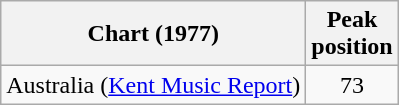<table class="wikitable">
<tr>
<th>Chart (1977)</th>
<th>Peak<br>position</th>
</tr>
<tr>
<td>Australia (<a href='#'>Kent Music Report</a>)</td>
<td align="center">73</td>
</tr>
</table>
